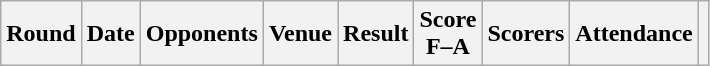<table class="wikitable plainrowheaders" style=text-align:center>
<tr>
<th scope=col>Round</th>
<th scope=col>Date</th>
<th scope=col>Opponents</th>
<th scope=col>Venue</th>
<th scope=col>Result</th>
<th scope=col>Score<br>F–A</th>
<th scope=col>Scorers</th>
<th scope=col>Attendance</th>
<th scope=col></th>
</tr>
</table>
